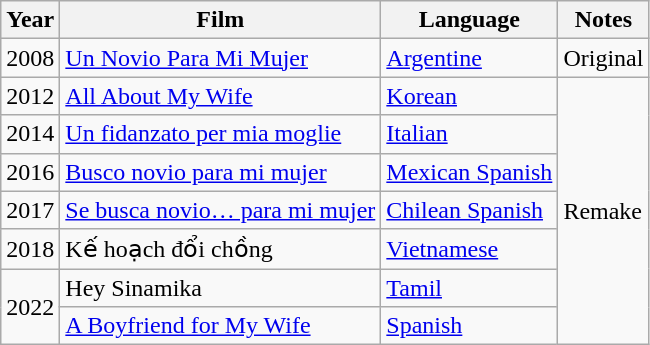<table class="wikitable">
<tr>
<th>Year</th>
<th>Film</th>
<th>Language</th>
<th>Notes</th>
</tr>
<tr>
<td>2008</td>
<td><a href='#'>Un Novio Para Mi Mujer</a></td>
<td><a href='#'>Argentine</a></td>
<td>Original</td>
</tr>
<tr>
<td>2012</td>
<td><a href='#'>All About My Wife</a></td>
<td><a href='#'>Korean</a></td>
<td rowspan="7">Remake</td>
</tr>
<tr>
<td>2014</td>
<td><a href='#'>Un fidanzato per mia moglie</a></td>
<td><a href='#'>Italian</a></td>
</tr>
<tr>
<td>2016</td>
<td><a href='#'>Busco novio para mi mujer</a></td>
<td><a href='#'>Mexican Spanish</a></td>
</tr>
<tr>
<td>2017</td>
<td><a href='#'>Se busca novio… para mi mujer</a></td>
<td><a href='#'>Chilean Spanish</a></td>
</tr>
<tr>
<td>2018</td>
<td>Kế hoạch đổi chồng</td>
<td><a href='#'>Vietnamese</a></td>
</tr>
<tr>
<td rowspan="2">2022</td>
<td>Hey Sinamika</td>
<td><a href='#'>Tamil</a></td>
</tr>
<tr>
<td><a href='#'>A Boyfriend for My Wife</a></td>
<td><a href='#'>Spanish</a></td>
</tr>
</table>
